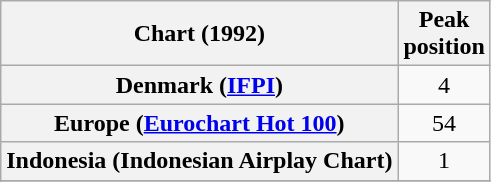<table class="wikitable sortable plainrowheaders" style="text-align:center">
<tr>
<th>Chart (1992)</th>
<th>Peak<br>position</th>
</tr>
<tr>
<th scope="row">Denmark (<a href='#'>IFPI</a>)</th>
<td>4</td>
</tr>
<tr>
<th scope="row">Europe (<a href='#'>Eurochart Hot 100</a>)</th>
<td>54</td>
</tr>
<tr>
<th scope="row">Indonesia (Indonesian Airplay Chart)</th>
<td>1</td>
</tr>
<tr>
</tr>
<tr>
</tr>
<tr>
</tr>
</table>
